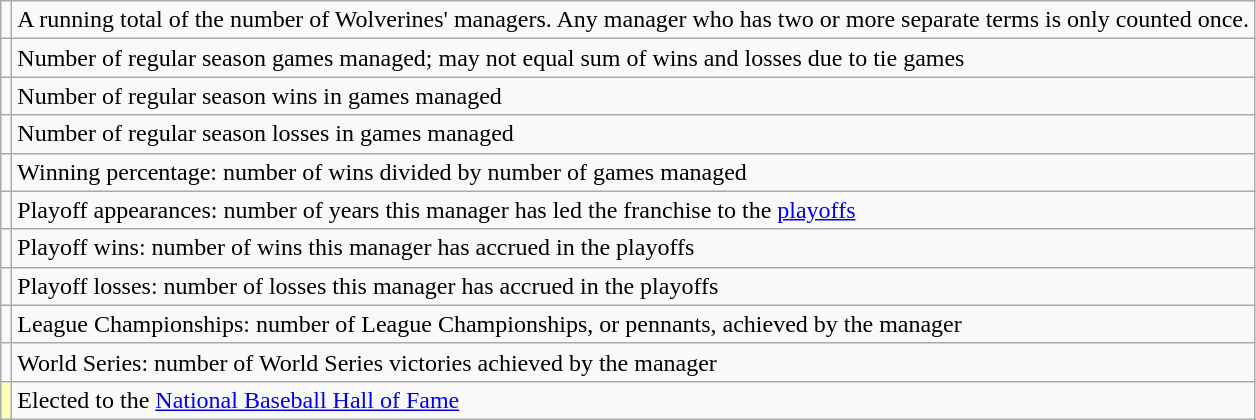<table class="wikitable">
<tr>
<td></td>
<td>A running total of the number of Wolverines' managers. Any manager who has two or more separate terms is only counted once.</td>
</tr>
<tr>
<td></td>
<td>Number of regular season games managed; may not equal sum of wins and losses due to tie games</td>
</tr>
<tr>
<td></td>
<td>Number of regular season wins in games managed</td>
</tr>
<tr>
<td></td>
<td>Number of regular season losses in games managed</td>
</tr>
<tr>
<td></td>
<td>Winning percentage: number of wins divided by number of games managed</td>
</tr>
<tr>
<td></td>
<td>Playoff appearances: number of years this manager has led the franchise to the <a href='#'>playoffs</a></td>
</tr>
<tr>
<td></td>
<td>Playoff wins: number of wins this manager has accrued in the playoffs</td>
</tr>
<tr>
<td></td>
<td>Playoff losses: number of losses this manager has accrued in the playoffs</td>
</tr>
<tr>
<td></td>
<td>League Championships: number of League Championships, or pennants, achieved by the manager</td>
</tr>
<tr>
<td></td>
<td>World Series: number of World Series victories achieved by the manager</td>
</tr>
<tr>
<td style="background:#ffb;"></td>
<td>Elected to the <a href='#'>National Baseball Hall of Fame</a></td>
</tr>
</table>
